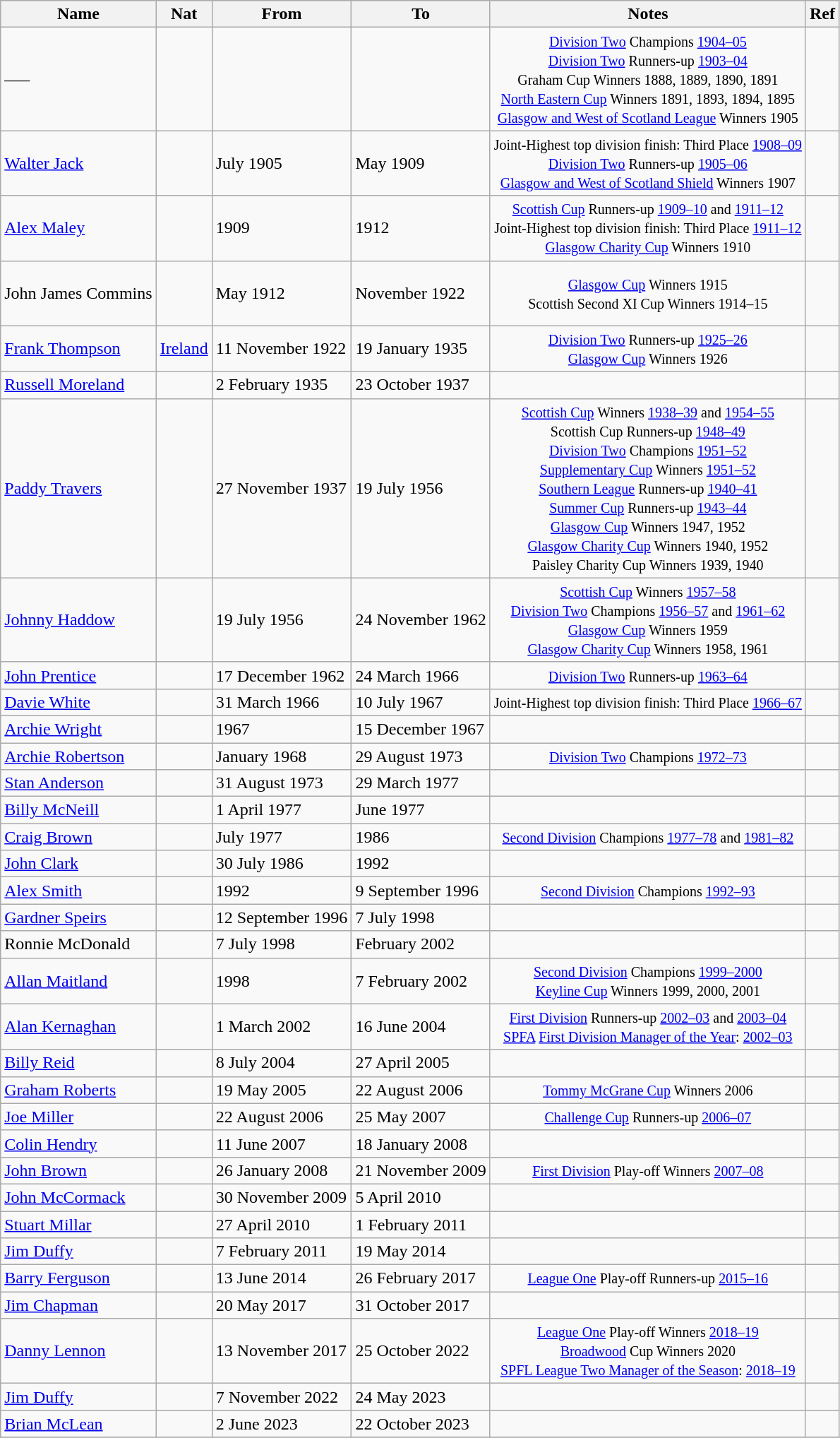<table class="wikitable" style="text-align: center">
<tr>
<th>Name</th>
<th>Nat</th>
<th>From</th>
<th>To</th>
<th>Notes</th>
<th>Ref</th>
</tr>
<tr>
<td style="text-align:left;">–––</td>
<td style="text-align:left;"></td>
<td style="text-align:left;"></td>
<td style="text-align:left;"></td>
<td><small><a href='#'>Division Two</a> Champions <a href='#'>1904–05</a><br><a href='#'>Division Two</a> Runners-up <a href='#'>1903–04</a><br>Graham Cup Winners 1888, 1889, 1890, 1891<br><a href='#'>North Eastern Cup</a> Winners 1891, 1893, 1894, 1895<br><a href='#'>Glasgow and West of Scotland League</a> Winners 1905</small></td>
<td><br></td>
</tr>
<tr>
<td style="text-align:left;"><a href='#'>Walter Jack</a></td>
<td style="text-align:left;"></td>
<td style="text-align:left;">July 1905</td>
<td style="text-align:left;">May 1909</td>
<td><small>Joint-Highest top division finish: Third Place <a href='#'>1908–09</a><br><a href='#'>Division Two</a> Runners-up <a href='#'>1905–06</a><br><a href='#'>Glasgow and West of Scotland Shield</a> Winners 1907 </small></td>
<td><br></td>
</tr>
<tr>
<td style="text-align:left;"><a href='#'>Alex Maley</a></td>
<td style="text-align:left;"></td>
<td style="text-align:left;">1909</td>
<td style="text-align:left;">1912</td>
<td><small><a href='#'>Scottish Cup</a> Runners-up <a href='#'>1909–10</a> and <a href='#'>1911–12</a><br>Joint-Highest top division finish: Third Place <a href='#'>1911–12</a><br><a href='#'>Glasgow Charity Cup</a> Winners 1910</small></td>
<td></td>
</tr>
<tr>
<td style="text-align:left;">John James Commins</td>
<td style="text-align:left;"></td>
<td style="text-align:left;">May 1912</td>
<td style="text-align:left;">November 1922</td>
<td><small><a href='#'>Glasgow Cup</a> Winners 1915<br>Scottish Second XI Cup Winners 1914–15</small></td>
<td><br><br><br></td>
</tr>
<tr>
<td style="text-align:left;"><a href='#'>Frank Thompson</a></td>
<td style="text-align:left;"> <a href='#'>Ireland</a></td>
<td style="text-align:left;">11 November 1922</td>
<td style="text-align:left;">19 January 1935</td>
<td><small><a href='#'>Division Two</a> Runners-up <a href='#'>1925–26</a><br><a href='#'>Glasgow Cup</a> Winners 1926</small></td>
<td></td>
</tr>
<tr>
<td style="text-align:left;"><a href='#'>Russell Moreland</a></td>
<td style="text-align:left;"></td>
<td style="text-align:left;">2 February 1935</td>
<td style="text-align:left;">23 October 1937</td>
<td></td>
<td></td>
</tr>
<tr>
<td style="text-align:left;"><a href='#'>Paddy Travers</a></td>
<td style="text-align:left;"></td>
<td style="text-align:left;">27 November 1937</td>
<td style="text-align:left;">19 July 1956</td>
<td><small><a href='#'>Scottish Cup</a> Winners <a href='#'>1938–39</a> and <a href='#'>1954–55</a><br>Scottish Cup Runners-up <a href='#'>1948–49</a><br><a href='#'>Division Two</a> Champions <a href='#'>1951–52</a><br><a href='#'>Supplementary Cup</a> Winners <a href='#'>1951–52</a><br><a href='#'>Southern League</a> Runners-up <a href='#'>1940–41</a><br><a href='#'>Summer Cup</a> Runners-up <a href='#'>1943–44</a><br><a href='#'>Glasgow Cup</a> Winners 1947, 1952<br><a href='#'>Glasgow Charity Cup</a> Winners 1940, 1952<br>Paisley Charity Cup Winners 1939, 1940</small></td>
<td></td>
</tr>
<tr>
<td style="text-align:left;"><a href='#'>Johnny Haddow</a></td>
<td style="text-align:left;"></td>
<td style="text-align:left;">19 July 1956</td>
<td style="text-align:left;">24 November 1962</td>
<td><small> <a href='#'>Scottish Cup</a> Winners <a href='#'>1957–58</a><br><a href='#'>Division Two</a> Champions <a href='#'>1956–57</a> and <a href='#'>1961–62</a><br><a href='#'>Glasgow Cup</a> Winners 1959<br><a href='#'>Glasgow Charity Cup</a> Winners 1958, 1961</small></td>
<td></td>
</tr>
<tr>
<td style="text-align:left;"><a href='#'>John Prentice</a></td>
<td style="text-align:left;"></td>
<td style="text-align:left;">17 December 1962</td>
<td style="text-align:left;">24 March 1966</td>
<td><small><a href='#'>Division Two</a> Runners-up <a href='#'>1963–64</a></small></td>
<td></td>
</tr>
<tr>
<td style="text-align:left;"><a href='#'>Davie White</a></td>
<td style="text-align:left;"></td>
<td style="text-align:left;">31 March 1966</td>
<td style="text-align:left;">10 July 1967</td>
<td><small>Joint-Highest top division finish: Third Place <a href='#'>1966–67</a></small></td>
<td></td>
</tr>
<tr>
<td style="text-align:left;"><a href='#'>Archie Wright</a></td>
<td style="text-align:left;"></td>
<td style="text-align:left;">1967</td>
<td style="text-align:left;">15 December 1967</td>
<td></td>
<td></td>
</tr>
<tr>
<td style="text-align:left;"><a href='#'>Archie Robertson</a></td>
<td style="text-align:left;"></td>
<td style="text-align:left;">January 1968</td>
<td style="text-align:left;">29 August 1973</td>
<td><small><a href='#'>Division Two</a> Champions <a href='#'>1972–73</a></small></td>
<td></td>
</tr>
<tr>
<td style="text-align:left;"><a href='#'>Stan Anderson</a></td>
<td style="text-align:left;"></td>
<td style="text-align:left;">31 August 1973</td>
<td style="text-align:left;">29 March 1977</td>
<td></td>
<td></td>
</tr>
<tr>
<td style="text-align:left;"><a href='#'>Billy McNeill</a></td>
<td style="text-align:left;"></td>
<td style="text-align:left;">1 April 1977</td>
<td style="text-align:left;">June 1977</td>
<td></td>
<td></td>
</tr>
<tr>
<td style="text-align:left;"><a href='#'>Craig Brown</a></td>
<td style="text-align:left;"></td>
<td style="text-align:left;">July 1977</td>
<td style="text-align:left;">1986</td>
<td><small><a href='#'>Second Division</a> Champions <a href='#'>1977–78</a> and <a href='#'>1981–82</a></small></td>
<td></td>
</tr>
<tr>
<td style="text-align:left;"><a href='#'>John Clark</a></td>
<td style="text-align:left;"></td>
<td style="text-align:left;">30 July 1986</td>
<td style="text-align:left;">1992</td>
<td></td>
<td></td>
</tr>
<tr>
<td style="text-align:left;"><a href='#'>Alex Smith</a></td>
<td style="text-align:left;"></td>
<td style="text-align:left;">1992</td>
<td style="text-align:left;">9 September 1996</td>
<td><small><a href='#'>Second Division</a> Champions <a href='#'>1992–93</a></small></td>
<td></td>
</tr>
<tr>
<td style="text-align:left;"><a href='#'>Gardner Speirs</a></td>
<td style="text-align:left;"></td>
<td style="text-align:left;">12 September 1996</td>
<td style="text-align:left;">7 July 1998</td>
<td></td>
<td></td>
</tr>
<tr>
<td style="text-align:left;">Ronnie McDonald</td>
<td style="text-align:left;"></td>
<td style="text-align:left;">7 July 1998</td>
<td style="text-align:left;">February 2002</td>
<td></td>
<td></td>
</tr>
<tr>
<td style="text-align:left;"><a href='#'>Allan Maitland</a></td>
<td style="text-align:left;"></td>
<td style="text-align:left;">1998</td>
<td style="text-align:left;">7 February 2002</td>
<td><small><a href='#'>Second Division</a> Champions <a href='#'>1999–2000</a><br><a href='#'>Keyline Cup</a> Winners 1999, 2000, 2001</small></td>
<td></td>
</tr>
<tr>
<td style="text-align:left;"><a href='#'>Alan Kernaghan</a></td>
<td style="text-align:left;"></td>
<td style="text-align:left;">1 March 2002</td>
<td style="text-align:left;">16 June 2004</td>
<td><small><a href='#'>First Division</a> Runners-up <a href='#'>2002–03</a> and <a href='#'>2003–04</a><br><a href='#'>SPFA</a> <a href='#'>First Division Manager of the Year</a>: <a href='#'>2002–03</a></small></td>
<td></td>
</tr>
<tr>
<td style="text-align:left;"><a href='#'>Billy Reid</a></td>
<td style="text-align:left;"></td>
<td style="text-align:left;">8 July 2004</td>
<td style="text-align:left;">27 April 2005</td>
<td></td>
<td></td>
</tr>
<tr>
<td style="text-align:left;"><a href='#'>Graham Roberts</a></td>
<td style="text-align:left;"></td>
<td style="text-align:left;">19 May 2005</td>
<td style="text-align:left;">22 August 2006</td>
<td><small><a href='#'>Tommy McGrane Cup</a> Winners 2006</small></td>
<td></td>
</tr>
<tr>
<td style="text-align:left;"><a href='#'>Joe Miller</a></td>
<td style="text-align:left;"></td>
<td style="text-align:left;">22 August 2006</td>
<td style="text-align:left;">25 May 2007</td>
<td><small><a href='#'>Challenge Cup</a> Runners-up <a href='#'>2006–07</a></small></td>
<td></td>
</tr>
<tr>
<td style="text-align:left;"><a href='#'>Colin Hendry</a></td>
<td style="text-align:left;"></td>
<td style="text-align:left;">11 June 2007</td>
<td style="text-align:left;">18 January 2008</td>
<td></td>
<td></td>
</tr>
<tr>
<td style="text-align:left;"><a href='#'>John Brown</a></td>
<td style="text-align:left;"></td>
<td style="text-align:left;">26 January 2008</td>
<td style="text-align:left;">21 November 2009</td>
<td><small><a href='#'>First Division</a> Play-off Winners <a href='#'>2007–08</a></small></td>
<td></td>
</tr>
<tr>
<td style="text-align:left;"><a href='#'>John McCormack</a></td>
<td style="text-align:left;"></td>
<td style="text-align:left;">30 November 2009</td>
<td style="text-align:left;">5 April 2010</td>
<td></td>
<td></td>
</tr>
<tr>
<td style="text-align:left;"><a href='#'>Stuart Millar</a></td>
<td style="text-align:left;"></td>
<td style="text-align:left;">27 April 2010</td>
<td style="text-align:left;">1 February 2011</td>
<td></td>
<td></td>
</tr>
<tr>
<td style="text-align:left;"><a href='#'>Jim Duffy</a></td>
<td style="text-align:left;"></td>
<td style="text-align:left;">7 February 2011</td>
<td style="text-align:left;">19 May 2014</td>
<td></td>
<td></td>
</tr>
<tr>
<td style="text-align:left;"><a href='#'>Barry Ferguson</a></td>
<td style="text-align:left;"></td>
<td style="text-align:left;">13 June 2014</td>
<td style="text-align:left;">26 February 2017</td>
<td><small><a href='#'>League One</a> Play-off Runners-up <a href='#'>2015–16</a></small></td>
<td></td>
</tr>
<tr>
<td style="text-align:left;"><a href='#'>Jim Chapman</a></td>
<td style="text-align:left;"></td>
<td style="text-align:left;">20 May 2017</td>
<td style="text-align:left;">31 October 2017</td>
<td></td>
<td></td>
</tr>
<tr>
<td style="text-align:left;"><a href='#'>Danny Lennon</a></td>
<td style="text-align:left;"></td>
<td style="text-align:left;">13 November 2017</td>
<td style="text-align:left;">25 October 2022</td>
<td><small><a href='#'>League One</a> Play-off Winners <a href='#'>2018–19</a></small><br><small><a href='#'>Broadwood</a> Cup Winners 2020</small><br><small><a href='#'>SPFL League Two Manager of the Season</a>: <a href='#'>2018–19</a></small></td>
<td></td>
</tr>
<tr>
<td style="text-align:left;"><a href='#'>Jim Duffy</a></td>
<td style="text-align:left;"></td>
<td style="text-align:left;">7 November 2022</td>
<td style="text-align:left;">24 May 2023</td>
<td></td>
<td></td>
</tr>
<tr>
<td style="text-align:left;"><a href='#'>Brian McLean</a></td>
<td style="text-align:left;"></td>
<td style="text-align:left;">2 June 2023</td>
<td style="text-align:left;">22 October 2023</td>
<td></td>
<td></td>
</tr>
<tr>
</tr>
</table>
